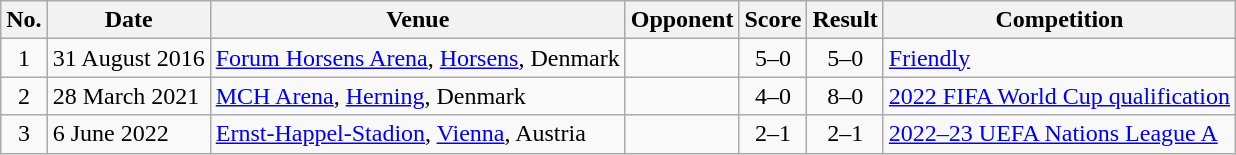<table class="wikitable sortable">
<tr>
<th scope="col">No.</th>
<th scope="col">Date</th>
<th scope="col">Venue</th>
<th scope="col">Opponent</th>
<th scope="col">Score</th>
<th scope="col">Result</th>
<th scope="col">Competition</th>
</tr>
<tr>
<td align="center">1</td>
<td>31 August 2016</td>
<td><a href='#'>Forum Horsens Arena</a>, <a href='#'>Horsens</a>, Denmark</td>
<td></td>
<td align="center">5–0</td>
<td align="center">5–0</td>
<td><a href='#'>Friendly</a></td>
</tr>
<tr>
<td align="center">2</td>
<td>28 March 2021</td>
<td><a href='#'>MCH Arena</a>, <a href='#'>Herning</a>, Denmark</td>
<td></td>
<td align="center">4–0</td>
<td align="center">8–0</td>
<td><a href='#'>2022 FIFA World Cup qualification</a></td>
</tr>
<tr>
<td align="center">3</td>
<td>6 June 2022</td>
<td><a href='#'>Ernst-Happel-Stadion</a>, <a href='#'>Vienna</a>, Austria</td>
<td></td>
<td align="center">2–1</td>
<td align="center">2–1</td>
<td><a href='#'>2022–23 UEFA Nations League A</a></td>
</tr>
</table>
